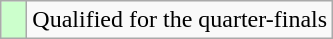<table class="wikitable">
<tr>
<td width=10px bgcolor="#ccffcc"></td>
<td>Qualified for the quarter-finals</td>
</tr>
</table>
